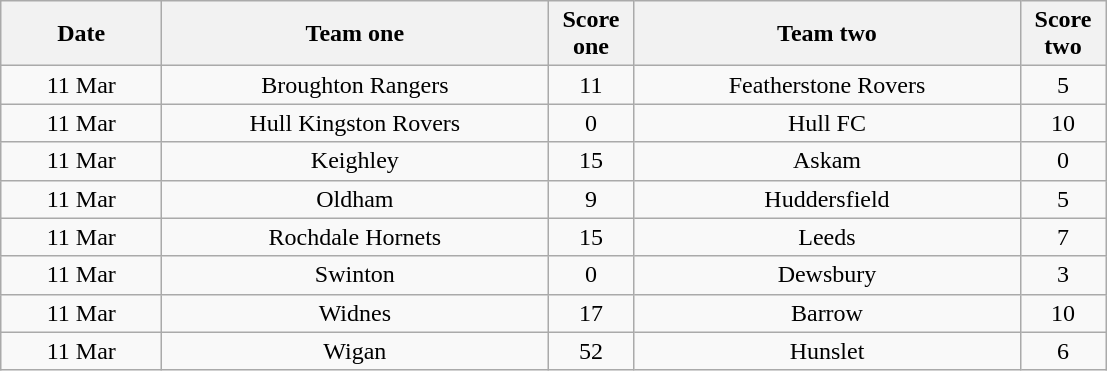<table class="wikitable" style="text-align: center">
<tr>
<th width=100>Date</th>
<th width=250>Team one</th>
<th width=50>Score one</th>
<th width=250>Team two</th>
<th width=50>Score two</th>
</tr>
<tr>
<td>11 Mar</td>
<td>Broughton Rangers</td>
<td>11</td>
<td>Featherstone Rovers</td>
<td>5</td>
</tr>
<tr>
<td>11 Mar</td>
<td>Hull Kingston Rovers</td>
<td>0</td>
<td>Hull FC</td>
<td>10</td>
</tr>
<tr>
<td>11 Mar</td>
<td>Keighley</td>
<td>15</td>
<td>Askam</td>
<td>0</td>
</tr>
<tr>
<td>11 Mar</td>
<td>Oldham</td>
<td>9</td>
<td>Huddersfield</td>
<td>5</td>
</tr>
<tr>
<td>11 Mar</td>
<td>Rochdale Hornets</td>
<td>15</td>
<td>Leeds</td>
<td>7</td>
</tr>
<tr>
<td>11 Mar</td>
<td>Swinton</td>
<td>0</td>
<td>Dewsbury</td>
<td>3</td>
</tr>
<tr>
<td>11 Mar</td>
<td>Widnes</td>
<td>17</td>
<td>Barrow</td>
<td>10</td>
</tr>
<tr>
<td>11 Mar</td>
<td>Wigan</td>
<td>52</td>
<td>Hunslet</td>
<td>6</td>
</tr>
</table>
